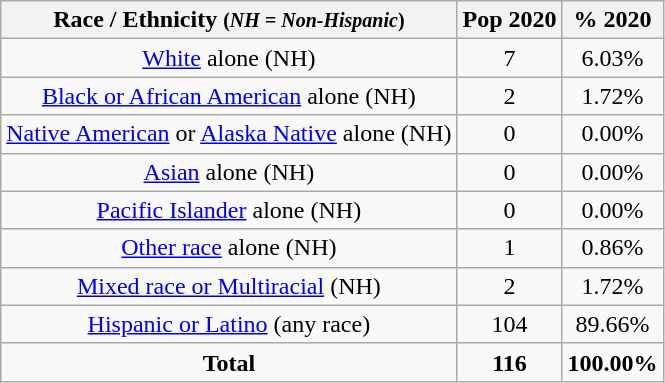<table class="wikitable" style="text-align:center;">
<tr>
<th>Race / Ethnicity <small>(<em>NH = Non-Hispanic</em>)</small></th>
<th>Pop 2020</th>
<th>% 2020</th>
</tr>
<tr>
<td><a href='#'>White</a> alone (NH)</td>
<td>7</td>
<td>6.03%</td>
</tr>
<tr>
<td><a href='#'>Black or African American</a> alone (NH)</td>
<td>2</td>
<td>1.72%</td>
</tr>
<tr>
<td><a href='#'>Native American</a> or <a href='#'>Alaska Native</a> alone (NH)</td>
<td>0</td>
<td>0.00%</td>
</tr>
<tr>
<td><a href='#'>Asian</a> alone (NH)</td>
<td>0</td>
<td>0.00%</td>
</tr>
<tr>
<td><a href='#'>Pacific Islander</a> alone (NH)</td>
<td>0</td>
<td>0.00%</td>
</tr>
<tr>
<td><a href='#'>Other race</a> alone (NH)</td>
<td>1</td>
<td>0.86%</td>
</tr>
<tr>
<td><a href='#'>Mixed race or Multiracial</a> (NH)</td>
<td>2</td>
<td>1.72%</td>
</tr>
<tr>
<td><a href='#'>Hispanic or Latino</a> (any race)</td>
<td>104</td>
<td>89.66%</td>
</tr>
<tr>
<td><strong>Total</strong></td>
<td><strong>116</strong></td>
<td><strong>100.00%</strong></td>
</tr>
</table>
